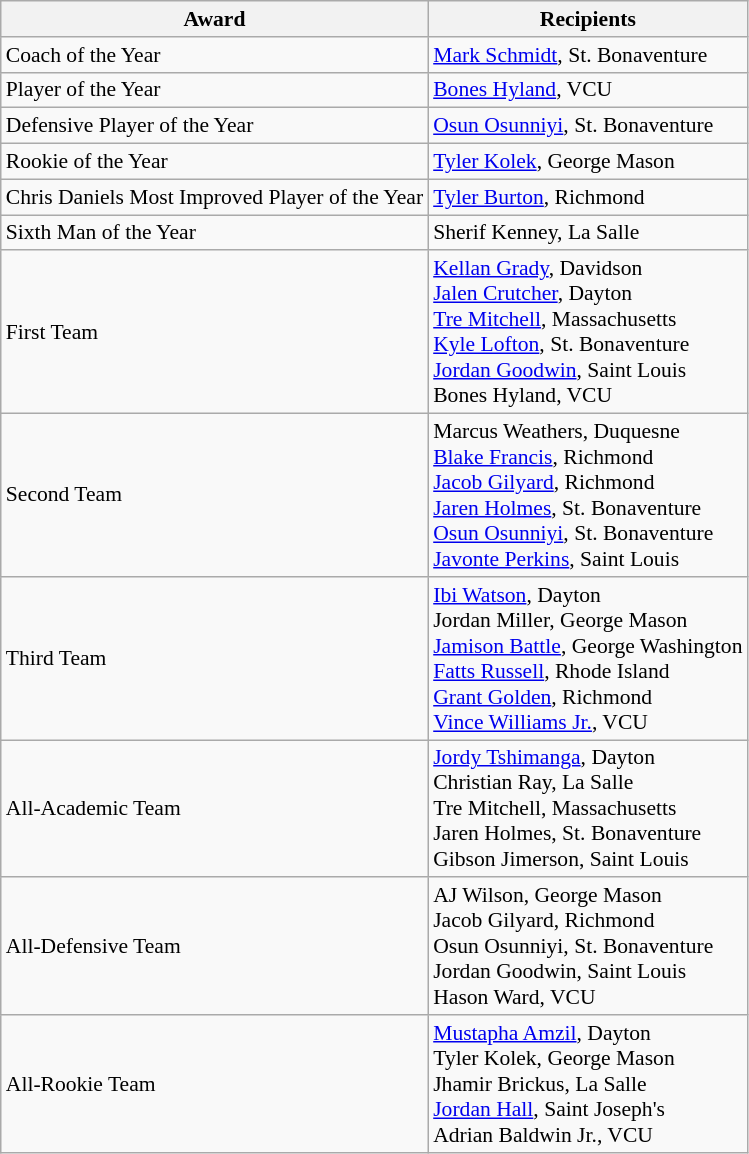<table class="wikitable" style="white-space:nowrap; font-size:90%;">
<tr>
<th>Award</th>
<th>Recipients</th>
</tr>
<tr>
<td>Coach of the Year</td>
<td><a href='#'>Mark Schmidt</a>, St. Bonaventure</td>
</tr>
<tr>
<td>Player of the Year</td>
<td><a href='#'>Bones Hyland</a>, VCU</td>
</tr>
<tr>
<td>Defensive Player of the Year</td>
<td><a href='#'>Osun Osunniyi</a>, St. Bonaventure</td>
</tr>
<tr>
<td>Rookie of the Year</td>
<td><a href='#'>Tyler Kolek</a>, George Mason</td>
</tr>
<tr>
<td>Chris Daniels Most Improved Player of the Year</td>
<td><a href='#'>Tyler Burton</a>, Richmond</td>
</tr>
<tr>
<td>Sixth Man of the Year</td>
<td>Sherif Kenney, La Salle</td>
</tr>
<tr>
<td>First Team</td>
<td><a href='#'>Kellan Grady</a>, Davidson<br><a href='#'>Jalen Crutcher</a>, Dayton<br><a href='#'>Tre Mitchell</a>, Massachusetts<br><a href='#'>Kyle Lofton</a>, St. Bonaventure<br><a href='#'>Jordan Goodwin</a>, Saint Louis<br>Bones Hyland, VCU</td>
</tr>
<tr>
<td>Second Team</td>
<td>Marcus Weathers, Duquesne<br><a href='#'>Blake Francis</a>, Richmond<br><a href='#'>Jacob Gilyard</a>, Richmond<br><a href='#'>Jaren Holmes</a>, St. Bonaventure<br><a href='#'>Osun Osunniyi</a>, St. Bonaventure<br><a href='#'>Javonte Perkins</a>, Saint Louis</td>
</tr>
<tr>
<td>Third Team</td>
<td><a href='#'>Ibi Watson</a>, Dayton<br>Jordan Miller, George Mason<br><a href='#'>Jamison Battle</a>, George Washington<br><a href='#'>Fatts Russell</a>, Rhode Island<br><a href='#'>Grant Golden</a>, Richmond<br><a href='#'>Vince Williams Jr.</a>, VCU</td>
</tr>
<tr>
<td>All-Academic Team</td>
<td><a href='#'>Jordy Tshimanga</a>, Dayton<br>Christian Ray, La Salle<br>Tre Mitchell, Massachusetts<br>Jaren Holmes, St. Bonaventure<br>Gibson Jimerson, Saint Louis</td>
</tr>
<tr>
<td>All-Defensive Team</td>
<td>AJ Wilson, George Mason<br>Jacob Gilyard, Richmond<br>Osun Osunniyi, St. Bonaventure<br>Jordan Goodwin, Saint Louis<br>Hason Ward, VCU</td>
</tr>
<tr>
<td>All-Rookie Team</td>
<td><a href='#'>Mustapha Amzil</a>, Dayton<br>Tyler Kolek, George Mason<br>Jhamir Brickus, La Salle<br><a href='#'>Jordan Hall</a>, Saint Joseph's<br>Adrian Baldwin Jr., VCU</td>
</tr>
</table>
